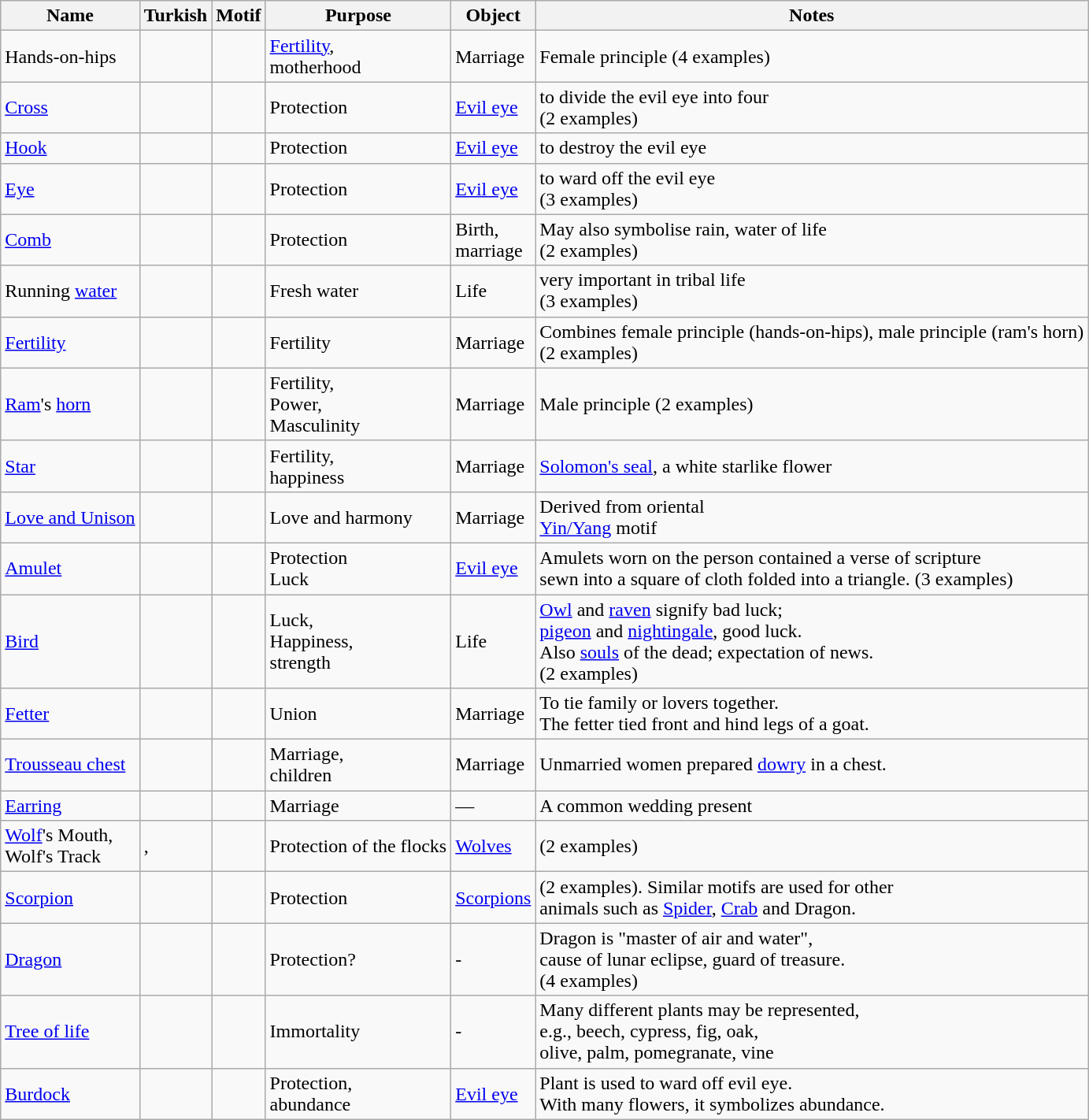<table class="wikitable sortable">
<tr>
<th>Name</th>
<th>Turkish</th>
<th>Motif</th>
<th>Purpose</th>
<th>Object</th>
<th>Notes</th>
</tr>
<tr>
<td>Hands-on-hips</td>
<td></td>
<td></td>
<td><a href='#'>Fertility</a>,<br>motherhood</td>
<td>Marriage</td>
<td>Female principle (4 examples)</td>
</tr>
<tr>
<td><a href='#'>Cross</a></td>
<td></td>
<td></td>
<td>Protection</td>
<td><a href='#'>Evil eye</a></td>
<td>to divide the evil eye into four<br>(2 examples)</td>
</tr>
<tr>
<td><a href='#'>Hook</a></td>
<td></td>
<td></td>
<td>Protection</td>
<td><a href='#'>Evil eye</a></td>
<td>to destroy the evil eye</td>
</tr>
<tr>
<td><a href='#'>Eye</a></td>
<td></td>
<td></td>
<td>Protection</td>
<td><a href='#'>Evil eye</a></td>
<td>to ward off the evil eye<br>(3 examples)</td>
</tr>
<tr>
<td><a href='#'>Comb</a></td>
<td></td>
<td></td>
<td>Protection</td>
<td>Birth,<br>marriage</td>
<td>May also symbolise rain, water of life<br>(2 examples)</td>
</tr>
<tr>
<td>Running <a href='#'>water</a></td>
<td></td>
<td></td>
<td>Fresh water</td>
<td>Life</td>
<td>very important in tribal life<br>(3 examples)</td>
</tr>
<tr>
<td><a href='#'>Fertility</a></td>
<td></td>
<td></td>
<td>Fertility</td>
<td>Marriage</td>
<td>Combines female principle (hands-on-hips), male principle (ram's horn)<br>(2 examples)</td>
</tr>
<tr>
<td><a href='#'>Ram</a>'s <a href='#'>horn</a></td>
<td></td>
<td></td>
<td>Fertility,<br>Power,<br>Masculinity</td>
<td>Marriage</td>
<td>Male principle (2 examples)</td>
</tr>
<tr>
<td><a href='#'>Star</a></td>
<td></td>
<td></td>
<td>Fertility,<br>happiness</td>
<td>Marriage</td>
<td><a href='#'>Solomon's seal</a>, a white starlike flower</td>
</tr>
<tr>
<td><a href='#'>Love and Unison</a></td>
<td></td>
<td></td>
<td>Love and harmony</td>
<td>Marriage</td>
<td>Derived from oriental<br><a href='#'>Yin/Yang</a> motif </td>
</tr>
<tr>
<td><a href='#'>Amulet</a></td>
<td></td>
<td></td>
<td>Protection<br>Luck</td>
<td><a href='#'>Evil eye</a></td>
<td>Amulets worn on the person contained a verse of scripture<br>sewn into a square of cloth folded into a triangle. (3 examples)</td>
</tr>
<tr>
<td><a href='#'>Bird</a></td>
<td></td>
<td></td>
<td>Luck,<br>Happiness,<br>strength</td>
<td>Life</td>
<td><a href='#'>Owl</a> and <a href='#'>raven</a> signify bad luck;<br><a href='#'>pigeon</a> and <a href='#'>nightingale</a>, good luck.<br>Also <a href='#'>souls</a> of the dead; expectation of news.<br>(2 examples)</td>
</tr>
<tr>
<td><a href='#'>Fetter</a></td>
<td></td>
<td></td>
<td>Union</td>
<td>Marriage</td>
<td>To tie family or lovers together.<br>The fetter tied front and hind legs of a goat.</td>
</tr>
<tr>
<td><a href='#'>Trousseau chest</a></td>
<td></td>
<td></td>
<td>Marriage,<br>children</td>
<td>Marriage</td>
<td>Unmarried women prepared <a href='#'>dowry</a> in a chest.</td>
</tr>
<tr>
<td><a href='#'>Earring</a></td>
<td></td>
<td></td>
<td>Marriage</td>
<td>—</td>
<td>A common wedding present</td>
</tr>
<tr>
<td><a href='#'>Wolf</a>'s Mouth,<br>Wolf's Track</td>
<td>,<br></td>
<td></td>
<td>Protection of the flocks</td>
<td><a href='#'>Wolves</a></td>
<td>(2 examples)</td>
</tr>
<tr>
<td><a href='#'>Scorpion</a></td>
<td></td>
<td></td>
<td>Protection</td>
<td><a href='#'>Scorpions</a></td>
<td>(2 examples). Similar motifs are used for other<br>animals such as <a href='#'>Spider</a>, <a href='#'>Crab</a> and Dragon.</td>
</tr>
<tr>
<td><a href='#'>Dragon</a></td>
<td></td>
<td></td>
<td>Protection?</td>
<td>-</td>
<td>Dragon is "master of air and water",<br>cause of lunar eclipse, guard of treasure.<br>(4 examples)</td>
</tr>
<tr>
<td><a href='#'>Tree of life</a></td>
<td></td>
<td></td>
<td>Immortality</td>
<td>-</td>
<td>Many different plants may be represented,<br>e.g., beech, cypress, fig, oak,<br>olive, palm, pomegranate, vine</td>
</tr>
<tr>
<td><a href='#'>Burdock</a></td>
<td></td>
<td></td>
<td>Protection,<br>abundance</td>
<td><a href='#'>Evil eye</a></td>
<td>Plant is used to ward off  evil eye.<br>With many flowers, it symbolizes abundance.</td>
</tr>
</table>
